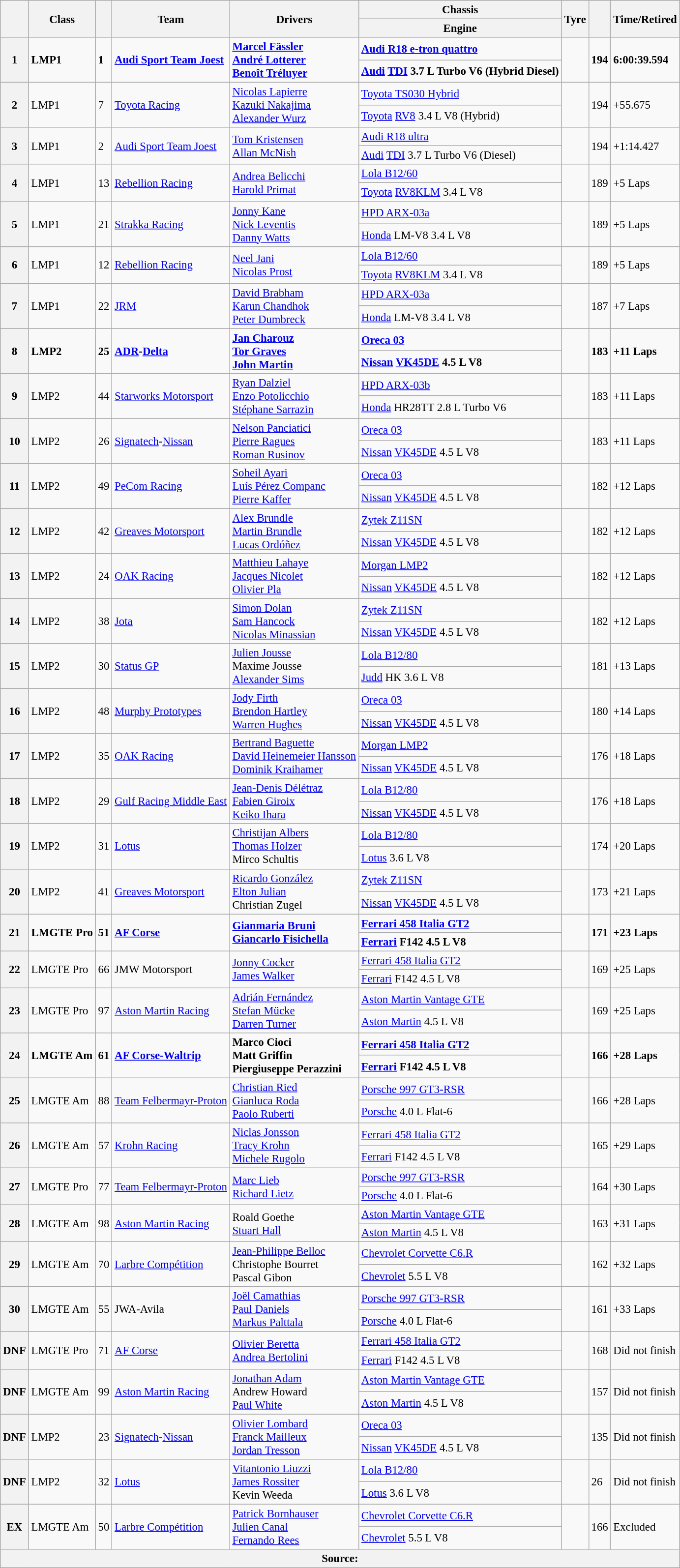<table class="wikitable" style="font-size:95%;">
<tr>
<th rowspan=2></th>
<th rowspan=2>Class</th>
<th rowspan=2></th>
<th rowspan=2>Team</th>
<th rowspan=2>Drivers</th>
<th>Chassis</th>
<th rowspan=2>Tyre</th>
<th rowspan=2></th>
<th rowspan=2>Time/Retired</th>
</tr>
<tr>
<th>Engine</th>
</tr>
<tr style="font-weight:bold;">
<th rowspan=2>1</th>
<td rowspan=2>LMP1</td>
<td rowspan=2>1</td>
<td rowspan=2> <a href='#'>Audi Sport Team Joest</a></td>
<td rowspan=2> <a href='#'>Marcel Fässler</a><br> <a href='#'>André Lotterer</a><br> <a href='#'>Benoît Tréluyer</a></td>
<td><a href='#'>Audi R18 e-tron quattro</a></td>
<td rowspan=2></td>
<td rowspan=2>194</td>
<td rowspan=2>6:00:39.594</td>
</tr>
<tr style="font-weight:bold;">
<td><a href='#'>Audi</a> <a href='#'>TDI</a> 3.7 L Turbo V6 (Hybrid Diesel)</td>
</tr>
<tr>
<th rowspan=2>2</th>
<td rowspan=2>LMP1</td>
<td rowspan=2>7</td>
<td rowspan=2> <a href='#'>Toyota Racing</a></td>
<td rowspan=2> <a href='#'>Nicolas Lapierre</a><br> <a href='#'>Kazuki Nakajima</a><br> <a href='#'>Alexander Wurz</a></td>
<td><a href='#'>Toyota TS030 Hybrid</a></td>
<td rowspan=2></td>
<td rowspan=2>194</td>
<td rowspan=2>+55.675</td>
</tr>
<tr>
<td><a href='#'>Toyota</a> <a href='#'>RV8</a> 3.4 L V8 (Hybrid)</td>
</tr>
<tr>
<th rowspan=2>3</th>
<td rowspan=2>LMP1</td>
<td rowspan=2>2</td>
<td rowspan=2> <a href='#'>Audi Sport Team Joest</a></td>
<td rowspan=2> <a href='#'>Tom Kristensen</a><br> <a href='#'>Allan McNish</a><br></td>
<td><a href='#'>Audi R18 ultra</a></td>
<td rowspan=2></td>
<td rowspan=2>194</td>
<td rowspan=2>+1:14.427</td>
</tr>
<tr>
<td><a href='#'>Audi</a> <a href='#'>TDI</a> 3.7 L Turbo V6 (Diesel)</td>
</tr>
<tr>
<th rowspan=2>4</th>
<td rowspan=2>LMP1</td>
<td rowspan=2>13</td>
<td rowspan=2> <a href='#'>Rebellion Racing</a></td>
<td rowspan=2> <a href='#'>Andrea Belicchi</a><br> <a href='#'>Harold Primat</a><br></td>
<td><a href='#'>Lola B12/60</a></td>
<td rowspan=2></td>
<td rowspan=2>189</td>
<td rowspan=2>+5 Laps</td>
</tr>
<tr>
<td><a href='#'>Toyota</a> <a href='#'>RV8KLM</a> 3.4 L V8</td>
</tr>
<tr>
<th rowspan=2>5</th>
<td rowspan=2>LMP1</td>
<td rowspan=2>21</td>
<td rowspan=2> <a href='#'>Strakka Racing</a></td>
<td rowspan=2> <a href='#'>Jonny Kane</a><br> <a href='#'>Nick Leventis</a><br> <a href='#'>Danny Watts</a></td>
<td><a href='#'>HPD ARX-03a</a></td>
<td rowspan=2></td>
<td rowspan=2>189</td>
<td rowspan=2>+5 Laps</td>
</tr>
<tr>
<td><a href='#'>Honda</a> LM-V8 3.4 L V8</td>
</tr>
<tr>
<th rowspan=2>6</th>
<td rowspan=2>LMP1</td>
<td rowspan=2>12</td>
<td rowspan=2> <a href='#'>Rebellion Racing</a></td>
<td rowspan=2> <a href='#'>Neel Jani</a><br> <a href='#'>Nicolas Prost</a><br></td>
<td><a href='#'>Lola B12/60</a></td>
<td rowspan=2></td>
<td rowspan=2>189</td>
<td rowspan=2>+5 Laps</td>
</tr>
<tr>
<td><a href='#'>Toyota</a> <a href='#'>RV8KLM</a> 3.4 L V8</td>
</tr>
<tr>
<th rowspan=2>7</th>
<td rowspan=2>LMP1</td>
<td rowspan=2>22</td>
<td rowspan=2> <a href='#'>JRM</a></td>
<td rowspan=2> <a href='#'>David Brabham</a><br> <a href='#'>Karun Chandhok</a><br> <a href='#'>Peter Dumbreck</a></td>
<td><a href='#'>HPD ARX-03a</a></td>
<td rowspan=2></td>
<td rowspan=2>187</td>
<td rowspan=2>+7 Laps</td>
</tr>
<tr>
<td><a href='#'>Honda</a> LM-V8 3.4 L V8</td>
</tr>
<tr style="font-weight:bold;">
<th rowspan=2>8</th>
<td rowspan=2>LMP2</td>
<td rowspan=2>25</td>
<td rowspan=2> <a href='#'>ADR</a>-<a href='#'>Delta</a></td>
<td rowspan=2> <a href='#'>Jan Charouz</a><br> <a href='#'>Tor Graves</a><br> <a href='#'>John Martin</a></td>
<td><a href='#'>Oreca 03</a></td>
<td rowspan=2></td>
<td rowspan=2>183</td>
<td rowspan=2>+11 Laps</td>
</tr>
<tr style="font-weight:bold;">
<td><a href='#'>Nissan</a> <a href='#'>VK45DE</a> 4.5 L V8</td>
</tr>
<tr>
<th rowspan=2>9</th>
<td rowspan=2>LMP2</td>
<td rowspan=2>44</td>
<td rowspan=2> <a href='#'>Starworks Motorsport</a></td>
<td rowspan=2> <a href='#'>Ryan Dalziel</a><br> <a href='#'>Enzo Potolicchio</a><br> <a href='#'>Stéphane Sarrazin</a></td>
<td><a href='#'>HPD ARX-03b</a></td>
<td rowspan=2></td>
<td rowspan=2>183</td>
<td rowspan=2>+11 Laps</td>
</tr>
<tr>
<td><a href='#'>Honda</a> HR28TT 2.8 L Turbo V6</td>
</tr>
<tr>
<th rowspan=2>10</th>
<td rowspan=2>LMP2</td>
<td rowspan=2>26</td>
<td rowspan=2> <a href='#'>Signatech</a>-<a href='#'>Nissan</a></td>
<td rowspan=2> <a href='#'>Nelson Panciatici</a><br> <a href='#'>Pierre Ragues</a><br> <a href='#'>Roman Rusinov</a></td>
<td><a href='#'>Oreca 03</a></td>
<td rowspan=2></td>
<td rowspan=2>183</td>
<td rowspan=2>+11 Laps</td>
</tr>
<tr>
<td><a href='#'>Nissan</a> <a href='#'>VK45DE</a> 4.5 L V8</td>
</tr>
<tr>
<th rowspan=2>11</th>
<td rowspan=2>LMP2</td>
<td rowspan=2>49</td>
<td rowspan=2> <a href='#'>PeCom Racing</a></td>
<td rowspan=2> <a href='#'>Soheil Ayari</a><br> <a href='#'>Luís Pérez Companc</a><br> <a href='#'>Pierre Kaffer</a></td>
<td><a href='#'>Oreca 03</a></td>
<td rowspan=2></td>
<td rowspan=2>182</td>
<td rowspan=2>+12 Laps</td>
</tr>
<tr>
<td><a href='#'>Nissan</a> <a href='#'>VK45DE</a> 4.5 L V8</td>
</tr>
<tr>
<th rowspan=2>12</th>
<td rowspan=2>LMP2</td>
<td rowspan=2>42</td>
<td rowspan=2> <a href='#'>Greaves Motorsport</a></td>
<td rowspan=2> <a href='#'>Alex Brundle</a><br> <a href='#'>Martin Brundle</a><br> <a href='#'>Lucas Ordóñez</a></td>
<td><a href='#'>Zytek Z11SN</a></td>
<td rowspan=2></td>
<td rowspan=2>182</td>
<td rowspan=2>+12 Laps</td>
</tr>
<tr>
<td><a href='#'>Nissan</a> <a href='#'>VK45DE</a> 4.5 L V8</td>
</tr>
<tr>
<th rowspan=2>13</th>
<td rowspan=2>LMP2</td>
<td rowspan=2>24</td>
<td rowspan=2> <a href='#'>OAK Racing</a></td>
<td rowspan=2> <a href='#'>Matthieu Lahaye</a><br> <a href='#'>Jacques Nicolet</a><br> <a href='#'>Olivier Pla</a></td>
<td><a href='#'>Morgan LMP2</a></td>
<td rowspan=2></td>
<td rowspan=2>182</td>
<td rowspan=2>+12 Laps</td>
</tr>
<tr>
<td><a href='#'>Nissan</a> <a href='#'>VK45DE</a> 4.5 L V8</td>
</tr>
<tr>
<th rowspan=2>14</th>
<td rowspan=2>LMP2</td>
<td rowspan=2>38</td>
<td rowspan=2> <a href='#'>Jota</a></td>
<td rowspan=2> <a href='#'>Simon Dolan</a><br> <a href='#'>Sam Hancock</a><br> <a href='#'>Nicolas Minassian</a></td>
<td><a href='#'>Zytek Z11SN</a></td>
<td rowspan=2></td>
<td rowspan=2>182</td>
<td rowspan=2>+12 Laps</td>
</tr>
<tr>
<td><a href='#'>Nissan</a> <a href='#'>VK45DE</a> 4.5 L V8</td>
</tr>
<tr>
<th rowspan=2>15</th>
<td rowspan=2>LMP2</td>
<td rowspan=2>30</td>
<td rowspan=2> <a href='#'>Status GP</a></td>
<td rowspan=2> <a href='#'>Julien Jousse</a><br> Maxime Jousse<br> <a href='#'>Alexander Sims</a></td>
<td><a href='#'>Lola B12/80</a></td>
<td rowspan=2></td>
<td rowspan=2>181</td>
<td rowspan=2>+13 Laps</td>
</tr>
<tr>
<td><a href='#'>Judd</a> HK 3.6 L V8</td>
</tr>
<tr>
<th rowspan=2>16</th>
<td rowspan=2>LMP2</td>
<td rowspan=2>48</td>
<td rowspan=2> <a href='#'>Murphy Prototypes</a></td>
<td rowspan=2> <a href='#'>Jody Firth</a><br> <a href='#'>Brendon Hartley</a><br> <a href='#'>Warren Hughes</a></td>
<td><a href='#'>Oreca 03</a></td>
<td rowspan=2></td>
<td rowspan=2>180</td>
<td rowspan=2>+14 Laps</td>
</tr>
<tr>
<td><a href='#'>Nissan</a> <a href='#'>VK45DE</a> 4.5 L V8</td>
</tr>
<tr>
<th rowspan=2>17</th>
<td rowspan=2>LMP2</td>
<td rowspan=2>35</td>
<td rowspan=2> <a href='#'>OAK Racing</a></td>
<td rowspan=2> <a href='#'>Bertrand Baguette</a><br> <a href='#'>David Heinemeier Hansson</a><br> <a href='#'>Dominik Kraihamer</a></td>
<td><a href='#'>Morgan LMP2</a></td>
<td rowspan=2></td>
<td rowspan=2>176</td>
<td rowspan=2>+18 Laps</td>
</tr>
<tr>
<td><a href='#'>Nissan</a> <a href='#'>VK45DE</a> 4.5 L V8</td>
</tr>
<tr>
<th rowspan=2>18</th>
<td rowspan=2>LMP2</td>
<td rowspan=2>29</td>
<td rowspan=2> <a href='#'>Gulf Racing Middle East</a></td>
<td rowspan=2> <a href='#'>Jean-Denis Délétraz</a><br> <a href='#'>Fabien Giroix</a><br> <a href='#'>Keiko Ihara</a></td>
<td><a href='#'>Lola B12/80</a></td>
<td rowspan=2></td>
<td rowspan=2>176</td>
<td rowspan=2>+18 Laps</td>
</tr>
<tr>
<td><a href='#'>Nissan</a> <a href='#'>VK45DE</a> 4.5 L V8</td>
</tr>
<tr>
<th rowspan=2>19</th>
<td rowspan=2>LMP2</td>
<td rowspan=2>31</td>
<td rowspan=2> <a href='#'>Lotus</a></td>
<td rowspan=2> <a href='#'>Christijan Albers</a><br> <a href='#'>Thomas Holzer</a><br> Mirco Schultis</td>
<td><a href='#'>Lola B12/80</a></td>
<td rowspan=2></td>
<td rowspan=2>174</td>
<td rowspan=2>+20 Laps</td>
</tr>
<tr>
<td><a href='#'>Lotus</a> 3.6 L V8</td>
</tr>
<tr>
<th rowspan=2>20</th>
<td rowspan=2>LMP2</td>
<td rowspan=2>41</td>
<td rowspan=2> <a href='#'>Greaves Motorsport</a></td>
<td rowspan=2> <a href='#'>Ricardo González</a><br> <a href='#'>Elton Julian</a><br> Christian Zugel</td>
<td><a href='#'>Zytek Z11SN</a></td>
<td rowspan=2></td>
<td rowspan=2>173</td>
<td rowspan=2>+21 Laps</td>
</tr>
<tr>
<td><a href='#'>Nissan</a> <a href='#'>VK45DE</a> 4.5 L V8</td>
</tr>
<tr style="font-weight:bold;">
<th rowspan=2>21</th>
<td rowspan=2>LMGTE Pro</td>
<td rowspan=2>51</td>
<td rowspan=2> <a href='#'>AF Corse</a></td>
<td rowspan=2> <a href='#'>Gianmaria Bruni</a><br> <a href='#'>Giancarlo Fisichella</a><br></td>
<td><a href='#'>Ferrari 458 Italia GT2</a></td>
<td rowspan=2></td>
<td rowspan=2>171</td>
<td rowspan=2>+23 Laps</td>
</tr>
<tr style="font-weight:bold;">
<td><a href='#'>Ferrari</a> F142 4.5 L V8</td>
</tr>
<tr>
<th rowspan=2>22</th>
<td rowspan=2>LMGTE Pro</td>
<td rowspan=2>66</td>
<td rowspan=2> JMW Motorsport</td>
<td rowspan=2> <a href='#'>Jonny Cocker</a><br> <a href='#'>James Walker</a><br></td>
<td><a href='#'>Ferrari 458 Italia GT2</a></td>
<td rowspan=2></td>
<td rowspan=2>169</td>
<td rowspan=2>+25 Laps</td>
</tr>
<tr>
<td><a href='#'>Ferrari</a> F142 4.5 L V8</td>
</tr>
<tr>
<th rowspan=2>23</th>
<td rowspan=2>LMGTE Pro</td>
<td rowspan=2>97</td>
<td rowspan=2> <a href='#'>Aston Martin Racing</a></td>
<td rowspan=2> <a href='#'>Adrián Fernández</a><br> <a href='#'>Stefan Mücke</a><br> <a href='#'>Darren Turner</a></td>
<td><a href='#'>Aston Martin Vantage GTE</a></td>
<td rowspan=2></td>
<td rowspan=2>169</td>
<td rowspan=2>+25 Laps</td>
</tr>
<tr>
<td><a href='#'>Aston Martin</a> 4.5 L V8</td>
</tr>
<tr style="font-weight:bold;">
<th rowspan=2>24</th>
<td rowspan=2>LMGTE Am</td>
<td rowspan=2>61</td>
<td rowspan=2> <a href='#'>AF Corse-Waltrip</a></td>
<td rowspan=2> Marco Cioci<br> Matt Griffin<br> Piergiuseppe Perazzini</td>
<td><a href='#'>Ferrari 458 Italia GT2</a></td>
<td rowspan=2></td>
<td rowspan=2>166</td>
<td rowspan=2>+28 Laps</td>
</tr>
<tr style="font-weight:bold;">
<td><a href='#'>Ferrari</a> F142 4.5 L V8</td>
</tr>
<tr>
<th rowspan=2>25</th>
<td rowspan=2>LMGTE Am</td>
<td rowspan=2>88</td>
<td rowspan=2> <a href='#'>Team Felbermayr-Proton</a></td>
<td rowspan=2> <a href='#'>Christian Ried</a><br> <a href='#'>Gianluca Roda</a><br> <a href='#'>Paolo Ruberti</a></td>
<td><a href='#'>Porsche 997 GT3-RSR</a></td>
<td rowspan=2></td>
<td rowspan=2>166</td>
<td rowspan=2>+28 Laps</td>
</tr>
<tr>
<td><a href='#'>Porsche</a> 4.0 L Flat-6</td>
</tr>
<tr>
<th rowspan=2>26</th>
<td rowspan=2>LMGTE Am</td>
<td rowspan=2>57</td>
<td rowspan=2> <a href='#'>Krohn Racing</a></td>
<td rowspan=2> <a href='#'>Niclas Jonsson</a><br> <a href='#'>Tracy Krohn</a><br> <a href='#'>Michele Rugolo</a></td>
<td><a href='#'>Ferrari 458 Italia GT2</a></td>
<td rowspan=2></td>
<td rowspan=2>165</td>
<td rowspan=2>+29 Laps</td>
</tr>
<tr>
<td><a href='#'>Ferrari</a> F142 4.5 L V8</td>
</tr>
<tr>
<th rowspan=2>27</th>
<td rowspan=2>LMGTE Pro</td>
<td rowspan=2>77</td>
<td rowspan=2> <a href='#'>Team Felbermayr-Proton</a></td>
<td rowspan=2> <a href='#'>Marc Lieb</a><br> <a href='#'>Richard Lietz</a><br></td>
<td><a href='#'>Porsche 997 GT3-RSR</a></td>
<td rowspan=2></td>
<td rowspan=2>164</td>
<td rowspan=2>+30 Laps</td>
</tr>
<tr>
<td><a href='#'>Porsche</a> 4.0 L Flat-6</td>
</tr>
<tr>
<th rowspan=2>28</th>
<td rowspan=2>LMGTE Am</td>
<td rowspan=2>98</td>
<td rowspan=2> <a href='#'>Aston Martin Racing</a></td>
<td rowspan=2> Roald Goethe<br> <a href='#'>Stuart Hall</a><br></td>
<td><a href='#'>Aston Martin Vantage GTE</a></td>
<td rowspan=2></td>
<td rowspan=2>163</td>
<td rowspan=2>+31 Laps</td>
</tr>
<tr>
<td><a href='#'>Aston Martin</a> 4.5 L V8</td>
</tr>
<tr>
<th rowspan=2>29</th>
<td rowspan=2>LMGTE Am</td>
<td rowspan=2>70</td>
<td rowspan=2> <a href='#'>Larbre Compétition</a></td>
<td rowspan=2> <a href='#'>Jean-Philippe Belloc</a><br> Christophe Bourret<br> Pascal Gibon</td>
<td><a href='#'>Chevrolet Corvette C6.R</a></td>
<td rowspan=2></td>
<td rowspan=2>162</td>
<td rowspan=2>+32 Laps</td>
</tr>
<tr>
<td><a href='#'>Chevrolet</a> 5.5 L V8</td>
</tr>
<tr>
<th rowspan=2>30</th>
<td rowspan=2>LMGTE Am</td>
<td rowspan=2>55</td>
<td rowspan=2> JWA-Avila</td>
<td rowspan=2> <a href='#'>Joël Camathias</a><br> <a href='#'>Paul Daniels</a><br> <a href='#'>Markus Palttala</a></td>
<td><a href='#'>Porsche 997 GT3-RSR</a></td>
<td rowspan=2></td>
<td rowspan=2>161</td>
<td rowspan=2>+33 Laps</td>
</tr>
<tr>
<td><a href='#'>Porsche</a> 4.0 L Flat-6</td>
</tr>
<tr>
<th rowspan=2>DNF</th>
<td rowspan=2>LMGTE Pro</td>
<td rowspan=2>71</td>
<td rowspan=2> <a href='#'>AF Corse</a></td>
<td rowspan=2> <a href='#'>Olivier Beretta</a><br> <a href='#'>Andrea Bertolini</a><br></td>
<td><a href='#'>Ferrari 458 Italia GT2</a></td>
<td rowspan=2></td>
<td rowspan=2>168</td>
<td rowspan=2>Did not finish</td>
</tr>
<tr>
<td><a href='#'>Ferrari</a> F142 4.5 L V8</td>
</tr>
<tr>
<th rowspan=2>DNF</th>
<td rowspan=2>LMGTE Am</td>
<td rowspan=2>99</td>
<td rowspan=2> <a href='#'>Aston Martin Racing</a></td>
<td rowspan=2> <a href='#'>Jonathan Adam</a><br> Andrew Howard<br> <a href='#'>Paul White</a></td>
<td><a href='#'>Aston Martin Vantage GTE</a></td>
<td rowspan=2></td>
<td rowspan=2>157</td>
<td rowspan=2>Did not finish</td>
</tr>
<tr>
<td><a href='#'>Aston Martin</a> 4.5 L V8</td>
</tr>
<tr>
<th rowspan=2>DNF</th>
<td rowspan=2>LMP2</td>
<td rowspan=2>23</td>
<td rowspan=2> <a href='#'>Signatech</a>-<a href='#'>Nissan</a></td>
<td rowspan=2> <a href='#'>Olivier Lombard</a><br> <a href='#'>Franck Mailleux</a><br> <a href='#'>Jordan Tresson</a></td>
<td><a href='#'>Oreca 03</a></td>
<td rowspan=2></td>
<td rowspan=2>135</td>
<td rowspan=2>Did not finish</td>
</tr>
<tr>
<td><a href='#'>Nissan</a> <a href='#'>VK45DE</a> 4.5 L V8</td>
</tr>
<tr>
<th rowspan=2>DNF</th>
<td rowspan=2>LMP2</td>
<td rowspan=2>32</td>
<td rowspan=2> <a href='#'>Lotus</a></td>
<td rowspan=2> <a href='#'>Vitantonio Liuzzi</a><br> <a href='#'>James Rossiter</a><br> Kevin Weeda</td>
<td><a href='#'>Lola B12/80</a></td>
<td rowspan=2></td>
<td rowspan=2>26</td>
<td rowspan=2>Did not finish</td>
</tr>
<tr>
<td><a href='#'>Lotus</a> 3.6 L V8</td>
</tr>
<tr>
<th rowspan=2>EX</th>
<td rowspan=2>LMGTE Am</td>
<td rowspan=2>50</td>
<td rowspan=2> <a href='#'>Larbre Compétition</a></td>
<td rowspan=2> <a href='#'>Patrick Bornhauser</a><br> <a href='#'>Julien Canal</a><br> <a href='#'>Fernando Rees</a></td>
<td><a href='#'>Chevrolet Corvette C6.R</a></td>
<td rowspan=2></td>
<td rowspan=2>166</td>
<td rowspan=2>Excluded</td>
</tr>
<tr>
<td><a href='#'>Chevrolet</a> 5.5 L V8</td>
</tr>
<tr>
<th colspan="9">Source:</th>
</tr>
</table>
